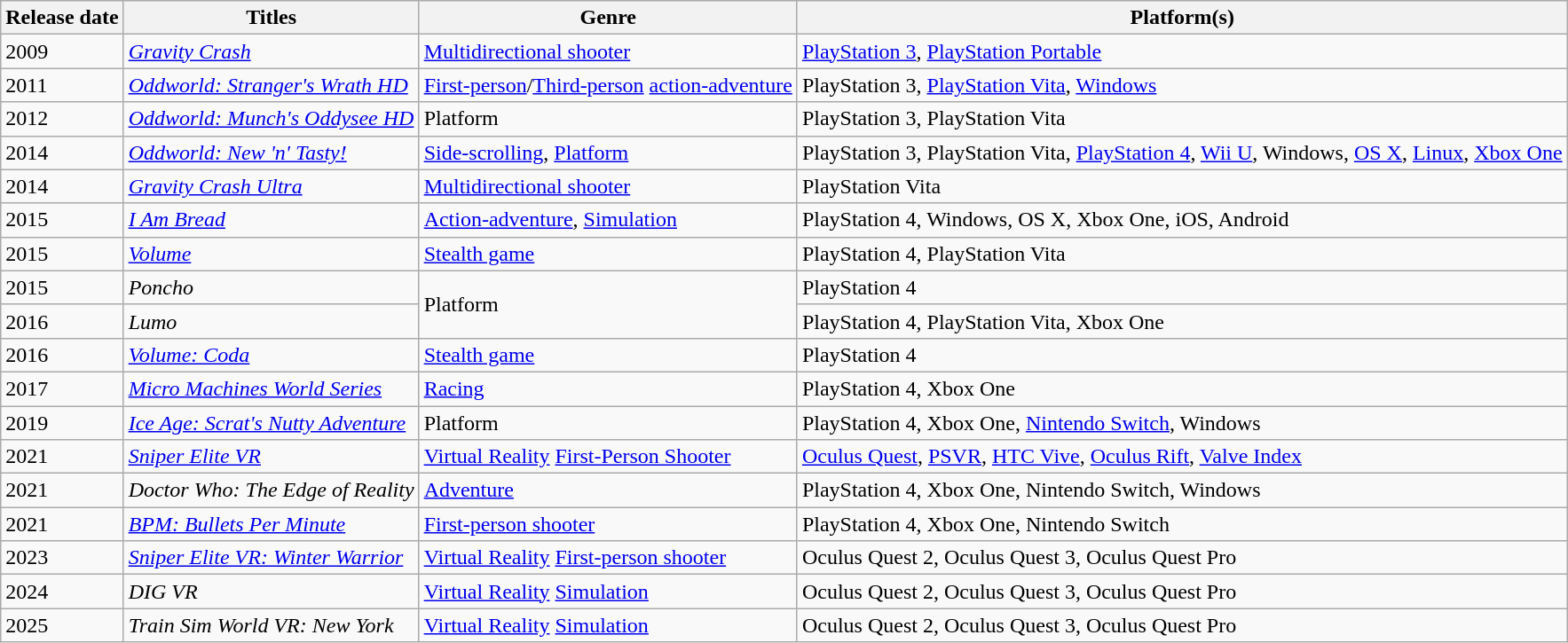<table class="wikitable">
<tr>
<th>Release date</th>
<th>Titles</th>
<th>Genre</th>
<th>Platform(s)</th>
</tr>
<tr>
<td>2009</td>
<td><em><a href='#'>Gravity Crash</a></em></td>
<td><a href='#'>Multidirectional shooter</a></td>
<td><a href='#'>PlayStation 3</a>, <a href='#'>PlayStation Portable</a></td>
</tr>
<tr>
<td>2011</td>
<td><em><a href='#'>Oddworld: Stranger's Wrath HD</a></em></td>
<td><a href='#'>First-person</a>/<a href='#'>Third-person</a> <a href='#'>action-adventure</a></td>
<td>PlayStation 3, <a href='#'>PlayStation Vita</a>, <a href='#'>Windows</a></td>
</tr>
<tr>
<td>2012</td>
<td><em><a href='#'>Oddworld: Munch's Oddysee HD</a></em></td>
<td>Platform</td>
<td>PlayStation 3, PlayStation Vita</td>
</tr>
<tr>
<td>2014</td>
<td><em><a href='#'>Oddworld: New 'n' Tasty!</a></em></td>
<td><a href='#'>Side-scrolling</a>, <a href='#'>Platform</a></td>
<td>PlayStation 3, PlayStation Vita, <a href='#'>PlayStation 4</a>, <a href='#'>Wii U</a>, Windows, <a href='#'>OS X</a>, <a href='#'>Linux</a>, <a href='#'>Xbox One</a></td>
</tr>
<tr>
<td>2014</td>
<td><em><a href='#'>Gravity Crash Ultra</a></em></td>
<td><a href='#'>Multidirectional shooter</a></td>
<td>PlayStation Vita</td>
</tr>
<tr>
<td>2015</td>
<td><em><a href='#'>I Am Bread</a></em></td>
<td><a href='#'>Action-adventure</a>, <a href='#'>Simulation</a></td>
<td>PlayStation 4, Windows, OS X, Xbox One, iOS, Android</td>
</tr>
<tr>
<td>2015</td>
<td><em><a href='#'>Volume</a></em></td>
<td><a href='#'>Stealth game</a></td>
<td>PlayStation 4, PlayStation Vita</td>
</tr>
<tr>
<td>2015</td>
<td><em>Poncho</em></td>
<td rowspan=2>Platform</td>
<td>PlayStation 4</td>
</tr>
<tr>
<td>2016</td>
<td><em>Lumo</em></td>
<td>PlayStation 4, PlayStation Vita, Xbox One</td>
</tr>
<tr>
<td>2016</td>
<td><em><a href='#'>Volume: Coda</a></em></td>
<td><a href='#'>Stealth game</a></td>
<td>PlayStation 4</td>
</tr>
<tr>
<td>2017</td>
<td><em><a href='#'>Micro Machines World Series</a></em></td>
<td><a href='#'>Racing</a></td>
<td>PlayStation 4, Xbox One</td>
</tr>
<tr>
<td>2019</td>
<td><em><a href='#'>Ice Age: Scrat's Nutty Adventure</a></em></td>
<td>Platform</td>
<td>PlayStation 4, Xbox One, <a href='#'>Nintendo Switch</a>, Windows</td>
</tr>
<tr>
<td>2021</td>
<td><em><a href='#'>Sniper Elite VR</a></em></td>
<td><a href='#'>Virtual Reality</a> <a href='#'>First-Person Shooter</a></td>
<td><a href='#'>Oculus Quest</a>, <a href='#'>PSVR</a>, <a href='#'>HTC Vive</a>, <a href='#'>Oculus Rift</a>, <a href='#'>Valve Index</a></td>
</tr>
<tr>
<td>2021</td>
<td><em>Doctor Who: The Edge of Reality</em></td>
<td><a href='#'>Adventure</a></td>
<td>PlayStation 4, Xbox One, Nintendo Switch, Windows</td>
</tr>
<tr>
<td>2021</td>
<td><em><a href='#'>BPM: Bullets Per Minute</a></em></td>
<td><a href='#'>First-person shooter</a></td>
<td>PlayStation 4, Xbox One, Nintendo Switch</td>
</tr>
<tr>
<td>2023</td>
<td><em><a href='#'>Sniper Elite VR: Winter Warrior</a></em></td>
<td><a href='#'>Virtual Reality</a> <a href='#'>First-person shooter</a></td>
<td>Oculus Quest 2, Oculus Quest 3, Oculus Quest Pro</td>
</tr>
<tr>
<td>2024</td>
<td><em>DIG VR</em></td>
<td><a href='#'>Virtual Reality</a> <a href='#'>Simulation</a></td>
<td>Oculus Quest 2, Oculus Quest 3, Oculus Quest Pro</td>
</tr>
<tr>
<td>2025</td>
<td><em>Train Sim World VR: New York</em></td>
<td><a href='#'>Virtual Reality</a> <a href='#'>Simulation</a></td>
<td>Oculus Quest 2, Oculus Quest 3, Oculus Quest Pro</td>
</tr>
</table>
